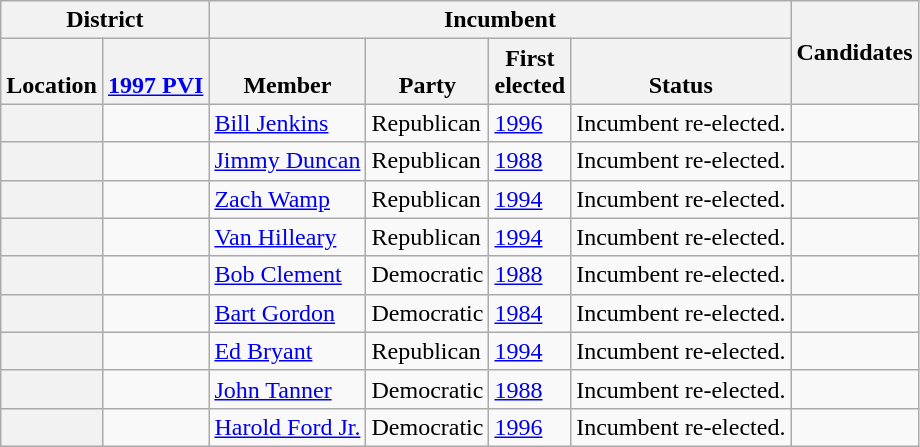<table class="wikitable sortable">
<tr>
<th colspan="2">District</th>
<th colspan="4">Incumbent</th>
<th rowspan="2" class="unsortable">Candidates</th>
</tr>
<tr valign="bottom">
<th>Location</th>
<th><a href='#'>1997 PVI</a></th>
<th>Member</th>
<th>Party</th>
<th>First<br>elected</th>
<th>Status</th>
</tr>
<tr>
<th></th>
<td></td>
<td><a href='#'>Bill Jenkins</a></td>
<td>Republican</td>
<td><a href='#'>1996</a></td>
<td>Incumbent re-elected.</td>
<td nowrap=""></td>
</tr>
<tr>
<th></th>
<td></td>
<td><a href='#'>Jimmy Duncan</a></td>
<td>Republican</td>
<td><a href='#'>1988</a></td>
<td>Incumbent re-elected.</td>
<td nowrap=""></td>
</tr>
<tr>
<th></th>
<td></td>
<td><a href='#'>Zach Wamp</a></td>
<td>Republican</td>
<td><a href='#'>1994</a></td>
<td>Incumbent re-elected.</td>
<td nowrap=""></td>
</tr>
<tr>
<th></th>
<td></td>
<td><a href='#'>Van Hilleary</a></td>
<td>Republican</td>
<td><a href='#'>1994</a></td>
<td>Incumbent re-elected.</td>
<td nowrap=""></td>
</tr>
<tr>
<th></th>
<td></td>
<td><a href='#'>Bob Clement</a></td>
<td>Democratic</td>
<td><a href='#'>1988</a></td>
<td>Incumbent re-elected.</td>
<td nowrap=""></td>
</tr>
<tr>
<th></th>
<td></td>
<td><a href='#'>Bart Gordon</a></td>
<td>Democratic</td>
<td><a href='#'>1984</a></td>
<td>Incumbent re-elected.</td>
<td nowrap=""></td>
</tr>
<tr>
<th></th>
<td></td>
<td><a href='#'>Ed Bryant</a></td>
<td>Republican</td>
<td><a href='#'>1994</a></td>
<td>Incumbent re-elected.</td>
<td nowrap=""></td>
</tr>
<tr>
<th></th>
<td></td>
<td><a href='#'>John Tanner</a></td>
<td>Democratic</td>
<td><a href='#'>1988</a></td>
<td>Incumbent re-elected.</td>
<td nowrap=""></td>
</tr>
<tr>
<th></th>
<td></td>
<td><a href='#'>Harold Ford Jr.</a></td>
<td>Democratic</td>
<td><a href='#'>1996</a></td>
<td>Incumbent re-elected.</td>
<td nowrap=""></td>
</tr>
</table>
